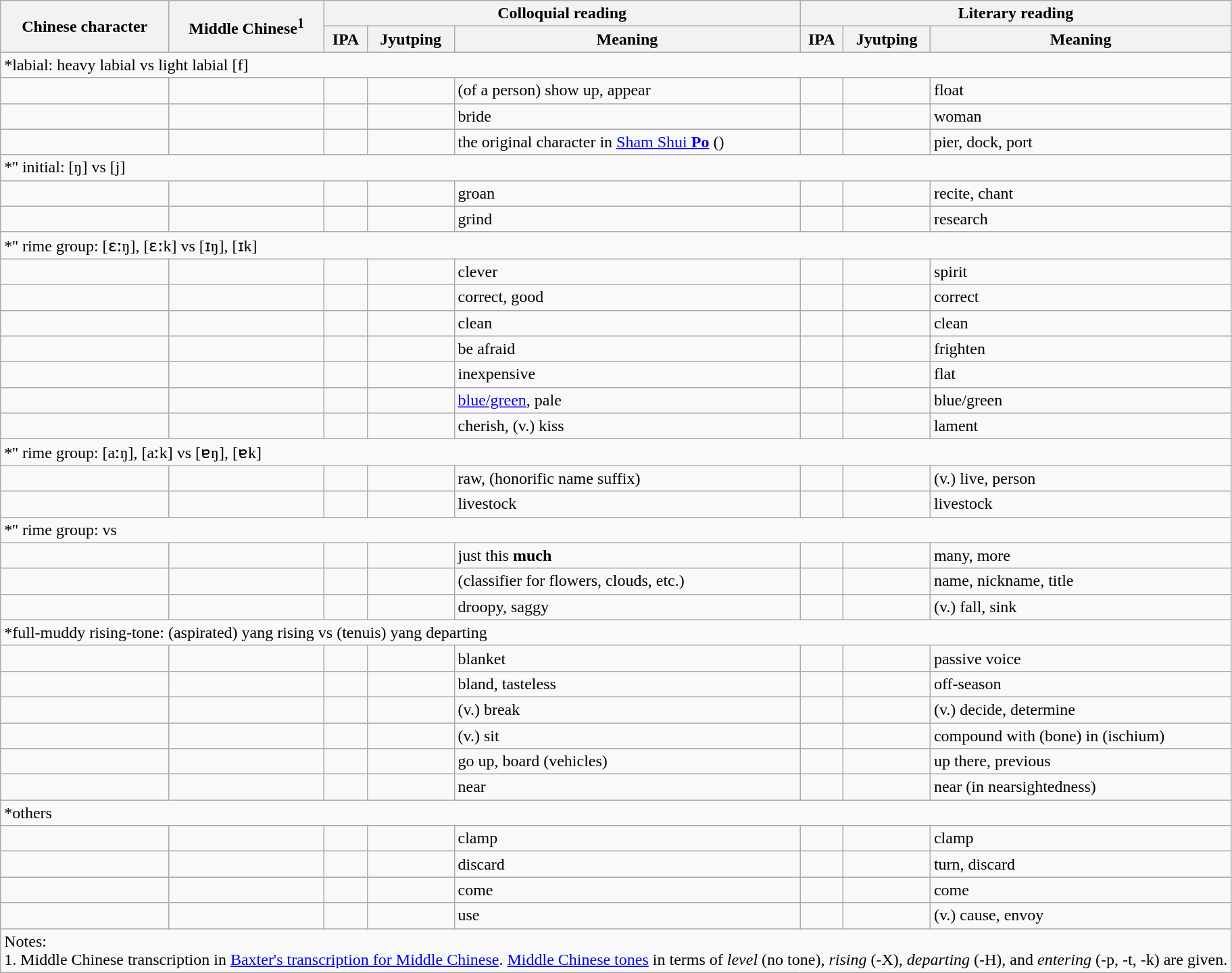<table class="wikitable">
<tr>
<th rowspan="2">Chinese character</th>
<th rowspan="2">Middle Chinese<sup>1</sup></th>
<th colspan="3">Colloquial reading</th>
<th colspan="3">Literary reading</th>
</tr>
<tr>
<th>IPA</th>
<th>Jyutping</th>
<th>Meaning</th>
<th>IPA</th>
<th>Jyutping</th>
<th>Meaning</th>
</tr>
<tr>
<td colspan="8">*labial: heavy labial  vs light labial [f]</td>
</tr>
<tr>
<td></td>
<td></td>
<td></td>
<td></td>
<td>(of a person) show up, appear</td>
<td></td>
<td></td>
<td>float</td>
</tr>
<tr>
<td></td>
<td></td>
<td></td>
<td></td>
<td>bride</td>
<td></td>
<td></td>
<td>woman</td>
</tr>
<tr>
<td></td>
<td></td>
<td></td>
<td></td>
<td>the original character in <a href='#'>Sham Shui <strong>Po</strong></a> ()</td>
<td></td>
<td></td>
<td>pier, dock, port</td>
</tr>
<tr>
<td colspan="8">*'' initial: [ŋ] vs [j]</td>
</tr>
<tr>
<td></td>
<td></td>
<td></td>
<td></td>
<td>groan</td>
<td></td>
<td></td>
<td>recite, chant</td>
</tr>
<tr>
<td></td>
<td></td>
<td></td>
<td></td>
<td>grind</td>
<td></td>
<td></td>
<td>research</td>
</tr>
<tr>
<td colspan="8">*'' rime group: [ɛːŋ], [ɛːk] vs [ɪŋ], [ɪk]</td>
</tr>
<tr>
<td></td>
<td></td>
<td></td>
<td></td>
<td>clever</td>
<td></td>
<td></td>
<td>spirit</td>
</tr>
<tr>
<td></td>
<td></td>
<td></td>
<td></td>
<td>correct, good</td>
<td></td>
<td></td>
<td>correct</td>
</tr>
<tr>
<td></td>
<td></td>
<td></td>
<td></td>
<td>clean</td>
<td></td>
<td></td>
<td>clean</td>
</tr>
<tr>
<td></td>
<td></td>
<td></td>
<td></td>
<td>be afraid</td>
<td></td>
<td></td>
<td>frighten</td>
</tr>
<tr>
<td></td>
<td></td>
<td></td>
<td></td>
<td>inexpensive</td>
<td></td>
<td></td>
<td>flat</td>
</tr>
<tr>
<td></td>
<td></td>
<td></td>
<td></td>
<td><a href='#'>blue/green</a>, pale</td>
<td></td>
<td></td>
<td>blue/green</td>
</tr>
<tr>
<td></td>
<td></td>
<td></td>
<td></td>
<td>cherish, (v.) kiss</td>
<td></td>
<td></td>
<td>lament</td>
</tr>
<tr>
<td colspan="8">*'' rime group: [aːŋ], [aːk] vs [ɐŋ], [ɐk]</td>
</tr>
<tr>
<td></td>
<td></td>
<td></td>
<td></td>
<td>raw, (honorific name suffix)</td>
<td></td>
<td></td>
<td>(v.) live, person</td>
</tr>
<tr>
<td></td>
<td></td>
<td></td>
<td></td>
<td>livestock</td>
<td></td>
<td></td>
<td>livestock</td>
</tr>
<tr>
<td colspan="8">*'' rime group:  vs </td>
</tr>
<tr>
<td></td>
<td></td>
<td></td>
<td></td>
<td>just this <strong>much</strong></td>
<td></td>
<td></td>
<td>many, more</td>
</tr>
<tr>
<td></td>
<td></td>
<td></td>
<td></td>
<td>(classifier for flowers, clouds, etc.)</td>
<td></td>
<td></td>
<td>name, nickname, title</td>
</tr>
<tr>
<td></td>
<td></td>
<td></td>
<td></td>
<td>droopy, saggy</td>
<td></td>
<td></td>
<td>(v.) fall, sink</td>
</tr>
<tr>
<td colspan="8">*full-muddy rising-tone: (aspirated) yang rising vs (tenuis) yang departing</td>
</tr>
<tr>
<td></td>
<td></td>
<td></td>
<td></td>
<td>blanket</td>
<td></td>
<td></td>
<td>passive voice</td>
</tr>
<tr>
<td></td>
<td></td>
<td></td>
<td></td>
<td>bland, tasteless</td>
<td></td>
<td></td>
<td>off-season</td>
</tr>
<tr>
<td></td>
<td></td>
<td></td>
<td></td>
<td>(v.) break</td>
<td></td>
<td></td>
<td>(v.) decide, determine</td>
</tr>
<tr>
<td></td>
<td></td>
<td></td>
<td></td>
<td>(v.) sit</td>
<td></td>
<td></td>
<td>compound with  (bone) in  (ischium)</td>
</tr>
<tr>
<td></td>
<td></td>
<td></td>
<td></td>
<td>go up, board (vehicles)</td>
<td></td>
<td></td>
<td>up there, previous</td>
</tr>
<tr>
<td></td>
<td></td>
<td></td>
<td></td>
<td>near</td>
<td></td>
<td></td>
<td>near (in nearsightedness)</td>
</tr>
<tr>
<td colspan="8">*others</td>
</tr>
<tr>
<td></td>
<td></td>
<td></td>
<td></td>
<td>clamp</td>
<td></td>
<td></td>
<td>clamp</td>
</tr>
<tr>
<td></td>
<td></td>
<td></td>
<td></td>
<td>discard</td>
<td></td>
<td></td>
<td>turn, discard</td>
</tr>
<tr>
<td></td>
<td></td>
<td></td>
<td></td>
<td>come</td>
<td></td>
<td></td>
<td>come</td>
</tr>
<tr>
<td></td>
<td></td>
<td></td>
<td></td>
<td>use</td>
<td></td>
<td></td>
<td>(v.) cause, envoy</td>
</tr>
<tr>
<td colspan="8">Notes:<br>1. Middle Chinese transcription in <a href='#'>Baxter's transcription for Middle Chinese</a>. <a href='#'>Middle Chinese tones</a> in terms of <em>level</em> (no tone), <em>rising</em> (-X), <em>departing</em> (-H), and <em>entering</em> (-p, -t, -k) are given.</td>
</tr>
</table>
